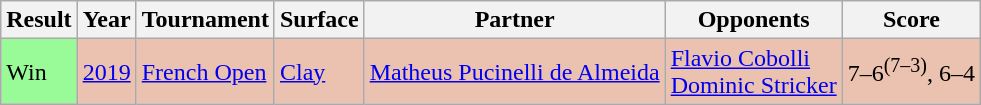<table class="wikitable">
<tr>
<th>Result</th>
<th>Year</th>
<th>Tournament</th>
<th>Surface</th>
<th>Partner</th>
<th>Opponents</th>
<th>Score</th>
</tr>
<tr style="background:#ebc2af;">
<td bgcolor=98fb98>Win</td>
<td><a href='#'>2019</a></td>
<td><a href='#'>French Open</a></td>
<td><a href='#'>Clay</a></td>
<td> <a href='#'>Matheus Pucinelli de Almeida</a></td>
<td> <a href='#'>Flavio Cobolli</a><br> <a href='#'>Dominic Stricker</a></td>
<td>7–6<sup>(7–3)</sup>, 6–4</td>
</tr>
</table>
